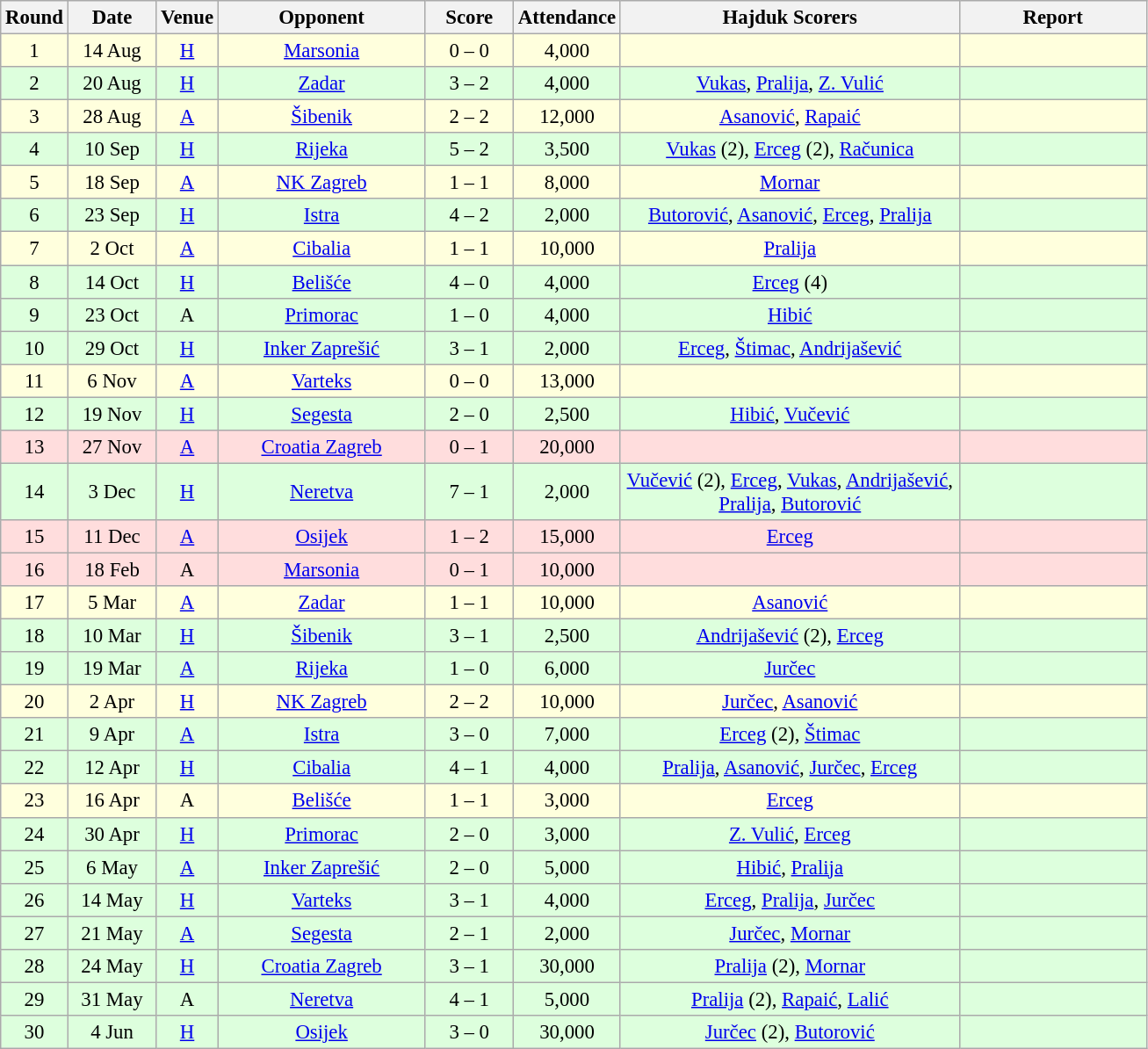<table class="wikitable sortable" style="text-align: center; font-size:95%;">
<tr>
<th width="30">Round</th>
<th width="60">Date</th>
<th width="20">Venue</th>
<th width="150">Opponent</th>
<th width="60">Score</th>
<th width="40">Attendance</th>
<th width="250">Hajduk Scorers</th>
<th width="135" class="unsortable">Report</th>
</tr>
<tr bgcolor="#ffffdd">
<td>1</td>
<td>14 Aug</td>
<td><a href='#'>H</a></td>
<td><a href='#'>Marsonia</a></td>
<td>0 – 0</td>
<td>4,000</td>
<td></td>
<td></td>
</tr>
<tr bgcolor="#ddffdd">
<td>2</td>
<td>20 Aug</td>
<td><a href='#'>H</a></td>
<td><a href='#'>Zadar</a></td>
<td>3 – 2</td>
<td>4,000</td>
<td><a href='#'>Vukas</a>, <a href='#'>Pralija</a>, <a href='#'>Z. Vulić</a></td>
<td></td>
</tr>
<tr bgcolor="#ffffdd">
<td>3</td>
<td>28 Aug</td>
<td><a href='#'>A</a></td>
<td><a href='#'>Šibenik</a></td>
<td>2 – 2</td>
<td>12,000</td>
<td><a href='#'>Asanović</a>, <a href='#'>Rapaić</a></td>
<td></td>
</tr>
<tr bgcolor="#ddffdd">
<td>4</td>
<td>10 Sep</td>
<td><a href='#'>H</a></td>
<td><a href='#'>Rijeka</a></td>
<td>5 – 2</td>
<td>3,500</td>
<td><a href='#'>Vukas</a> (2), <a href='#'>Erceg</a> (2), <a href='#'>Računica</a></td>
<td></td>
</tr>
<tr bgcolor="#ffffdd">
<td>5</td>
<td>18 Sep</td>
<td><a href='#'>A</a></td>
<td><a href='#'>NK Zagreb</a></td>
<td>1 – 1</td>
<td>8,000</td>
<td><a href='#'>Mornar</a></td>
<td></td>
</tr>
<tr bgcolor="#ddffdd">
<td>6</td>
<td>23 Sep</td>
<td><a href='#'>H</a></td>
<td><a href='#'>Istra</a></td>
<td>4 – 2</td>
<td>2,000</td>
<td><a href='#'>Butorović</a>, <a href='#'>Asanović</a>, <a href='#'>Erceg</a>, <a href='#'>Pralija</a></td>
<td></td>
</tr>
<tr bgcolor="#ffffdd">
<td>7</td>
<td>2 Oct</td>
<td><a href='#'>A</a></td>
<td><a href='#'>Cibalia</a></td>
<td>1 – 1</td>
<td>10,000</td>
<td><a href='#'>Pralija</a></td>
<td></td>
</tr>
<tr bgcolor="#ddffdd">
<td>8</td>
<td>14 Oct</td>
<td><a href='#'>H</a></td>
<td><a href='#'>Belišće</a></td>
<td>4 – 0</td>
<td>4,000</td>
<td><a href='#'>Erceg</a> (4)</td>
<td></td>
</tr>
<tr bgcolor="#ddffdd">
<td>9</td>
<td>23 Oct</td>
<td>A</td>
<td><a href='#'>Primorac</a></td>
<td>1 – 0</td>
<td>4,000</td>
<td><a href='#'>Hibić</a></td>
<td></td>
</tr>
<tr bgcolor="#ddffdd">
<td>10</td>
<td>29 Oct</td>
<td><a href='#'>H</a></td>
<td><a href='#'>Inker Zaprešić</a></td>
<td>3 – 1</td>
<td>2,000</td>
<td><a href='#'>Erceg</a>, <a href='#'>Štimac</a>, <a href='#'>Andrijašević</a></td>
<td></td>
</tr>
<tr bgcolor="#ffffdd">
<td>11</td>
<td>6 Nov</td>
<td><a href='#'>A</a></td>
<td><a href='#'>Varteks</a></td>
<td>0 – 0</td>
<td>13,000</td>
<td></td>
<td></td>
</tr>
<tr bgcolor="#ddffdd">
<td>12</td>
<td>19 Nov</td>
<td><a href='#'>H</a></td>
<td><a href='#'>Segesta</a></td>
<td>2 – 0</td>
<td>2,500</td>
<td><a href='#'>Hibić</a>, <a href='#'>Vučević</a></td>
<td></td>
</tr>
<tr bgcolor="#ffdddd">
<td>13</td>
<td>27 Nov</td>
<td><a href='#'>A</a></td>
<td><a href='#'>Croatia Zagreb</a></td>
<td>0 – 1</td>
<td>20,000</td>
<td></td>
<td></td>
</tr>
<tr bgcolor="#ddffdd">
<td>14</td>
<td>3 Dec</td>
<td><a href='#'>H</a></td>
<td><a href='#'>Neretva</a></td>
<td>7 – 1</td>
<td>2,000</td>
<td><a href='#'>Vučević</a> (2), <a href='#'>Erceg</a>, <a href='#'>Vukas</a>, <a href='#'>Andrijašević</a>, <a href='#'>Pralija</a>, <a href='#'>Butorović</a></td>
<td></td>
</tr>
<tr bgcolor="#ffdddd">
<td>15</td>
<td>11 Dec</td>
<td><a href='#'>A</a></td>
<td><a href='#'>Osijek</a></td>
<td>1 – 2</td>
<td>15,000</td>
<td><a href='#'>Erceg</a></td>
<td></td>
</tr>
<tr bgcolor="#ffdddd">
<td>16</td>
<td>18 Feb</td>
<td>A</td>
<td><a href='#'>Marsonia</a></td>
<td>0 – 1</td>
<td>10,000</td>
<td></td>
<td></td>
</tr>
<tr bgcolor="#ffffdd">
<td>17</td>
<td>5 Mar</td>
<td><a href='#'>A</a></td>
<td><a href='#'>Zadar</a></td>
<td>1 – 1</td>
<td>10,000</td>
<td><a href='#'>Asanović</a></td>
<td></td>
</tr>
<tr bgcolor="#ddffdd">
<td>18</td>
<td>10 Mar</td>
<td><a href='#'>H</a></td>
<td><a href='#'>Šibenik</a></td>
<td>3 – 1</td>
<td>2,500</td>
<td><a href='#'>Andrijašević</a> (2), <a href='#'>Erceg</a></td>
<td></td>
</tr>
<tr bgcolor="#ddffdd">
<td>19</td>
<td>19 Mar</td>
<td><a href='#'>A</a></td>
<td><a href='#'>Rijeka</a></td>
<td>1 – 0</td>
<td>6,000</td>
<td><a href='#'>Jurčec</a></td>
<td></td>
</tr>
<tr bgcolor="#ffffdd">
<td>20</td>
<td>2 Apr</td>
<td><a href='#'>H</a></td>
<td><a href='#'>NK Zagreb</a></td>
<td>2 – 2</td>
<td>10,000</td>
<td><a href='#'>Jurčec</a>, <a href='#'>Asanović</a></td>
<td></td>
</tr>
<tr bgcolor="#ddffdd">
<td>21</td>
<td>9 Apr</td>
<td><a href='#'>A</a></td>
<td><a href='#'>Istra</a></td>
<td>3 – 0</td>
<td>7,000</td>
<td><a href='#'>Erceg</a> (2), <a href='#'>Štimac</a></td>
<td></td>
</tr>
<tr bgcolor="#ddffdd">
<td>22</td>
<td>12 Apr</td>
<td><a href='#'>H</a></td>
<td><a href='#'>Cibalia</a></td>
<td>4 – 1</td>
<td>4,000</td>
<td><a href='#'>Pralija</a>, <a href='#'>Asanović</a>, <a href='#'>Jurčec</a>, <a href='#'>Erceg</a></td>
<td></td>
</tr>
<tr bgcolor="#ffffdd">
<td>23</td>
<td>16 Apr</td>
<td>A</td>
<td><a href='#'>Belišće</a></td>
<td>1 – 1</td>
<td>3,000</td>
<td><a href='#'>Erceg</a></td>
<td></td>
</tr>
<tr bgcolor="#ddffdd">
<td>24</td>
<td>30 Apr</td>
<td><a href='#'>H</a></td>
<td><a href='#'>Primorac</a></td>
<td>2 – 0</td>
<td>3,000</td>
<td><a href='#'>Z. Vulić</a>, <a href='#'>Erceg</a></td>
<td></td>
</tr>
<tr bgcolor="#ddffdd">
<td>25</td>
<td>6 May</td>
<td><a href='#'>A</a></td>
<td><a href='#'>Inker Zaprešić</a></td>
<td>2 – 0</td>
<td>5,000</td>
<td><a href='#'>Hibić</a>, <a href='#'>Pralija</a></td>
<td></td>
</tr>
<tr bgcolor="#ddffdd">
<td>26</td>
<td>14 May</td>
<td><a href='#'>H</a></td>
<td><a href='#'>Varteks</a></td>
<td>3 – 1</td>
<td>4,000</td>
<td><a href='#'>Erceg</a>, <a href='#'>Pralija</a>, <a href='#'>Jurčec</a></td>
<td></td>
</tr>
<tr bgcolor="#ddffdd">
<td>27</td>
<td>21 May</td>
<td><a href='#'>A</a></td>
<td><a href='#'>Segesta</a></td>
<td>2 – 1</td>
<td>2,000</td>
<td><a href='#'>Jurčec</a>, <a href='#'>Mornar</a></td>
<td></td>
</tr>
<tr bgcolor="#ddffdd">
<td>28</td>
<td>24 May</td>
<td><a href='#'>H</a></td>
<td><a href='#'>Croatia Zagreb</a></td>
<td>3 – 1</td>
<td>30,000</td>
<td><a href='#'>Pralija</a> (2), <a href='#'>Mornar</a></td>
<td></td>
</tr>
<tr bgcolor="#ddffdd">
<td>29</td>
<td>31 May</td>
<td>A</td>
<td><a href='#'>Neretva</a></td>
<td>4 – 1</td>
<td>5,000</td>
<td><a href='#'>Pralija</a> (2), <a href='#'>Rapaić</a>, <a href='#'>Lalić</a></td>
<td></td>
</tr>
<tr bgcolor="#ddffdd">
<td>30</td>
<td>4 Jun</td>
<td><a href='#'>H</a></td>
<td><a href='#'>Osijek</a></td>
<td>3 – 0</td>
<td>30,000</td>
<td><a href='#'>Jurčec</a> (2), <a href='#'>Butorović</a></td>
<td></td>
</tr>
</table>
